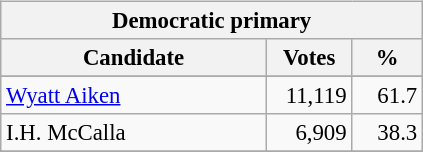<table class="wikitable" align="left" style="margin: 1em 1em 1em 0; font-size: 95%;">
<tr>
<th colspan="3">Democratic primary</th>
</tr>
<tr>
<th colspan="1" style="width: 170px">Candidate</th>
<th style="width: 50px">Votes</th>
<th style="width: 40px">%</th>
</tr>
<tr>
</tr>
<tr>
<td><a href='#'>Wyatt Aiken</a></td>
<td align="right">11,119</td>
<td align="right">61.7</td>
</tr>
<tr>
<td>I.H. McCalla</td>
<td align="right">6,909</td>
<td align="right">38.3</td>
</tr>
<tr>
</tr>
</table>
